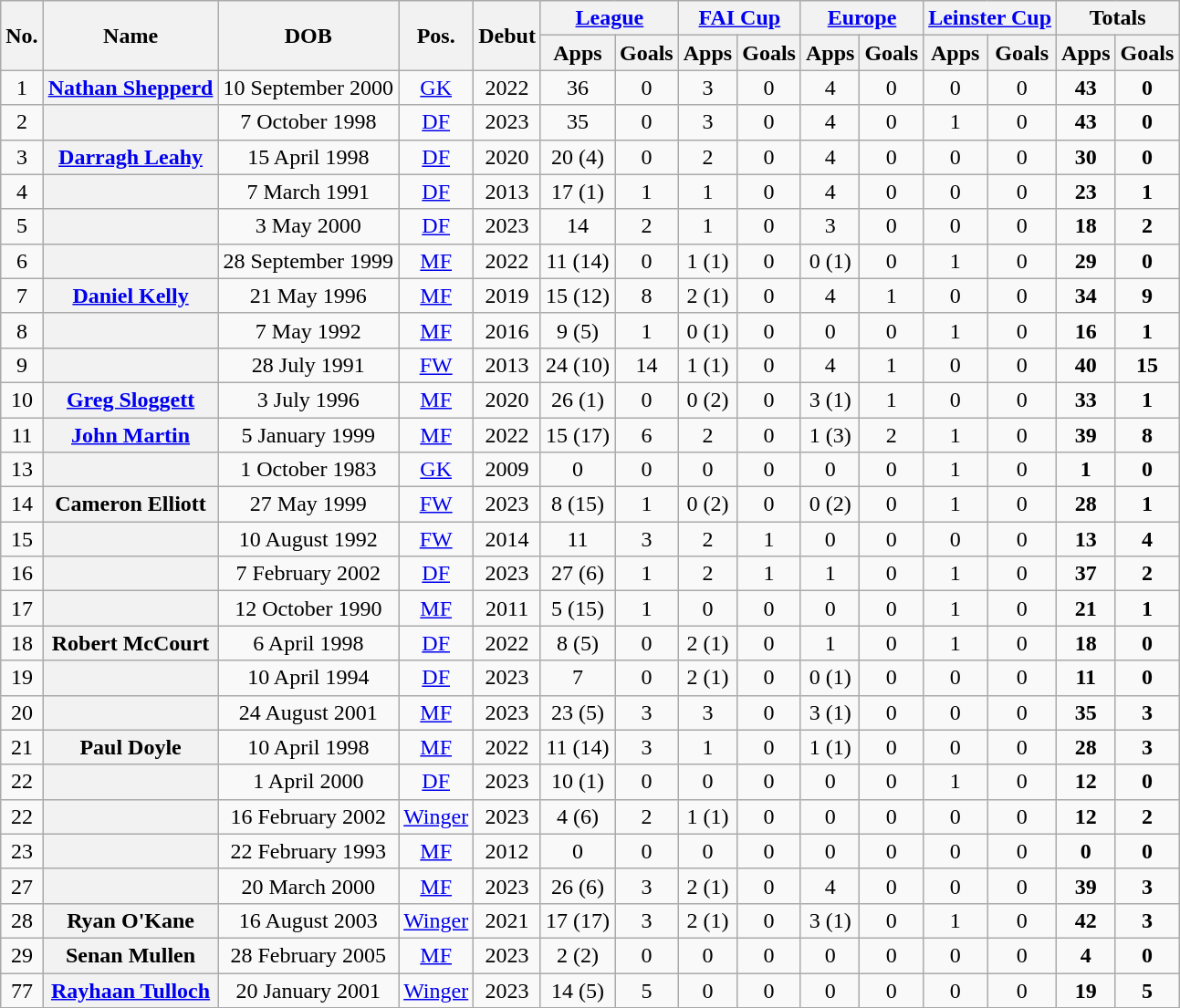<table class="sortable wikitable plainrowheaders" style="text-align: center;">
<tr>
<th rowspan="2">No.</th>
<th rowspan="2">Name</th>
<th rowspan="2">DOB</th>
<th rowspan="2">Pos.</th>
<th rowspan="2">Debut</th>
<th colspan="2"><a href='#'>League</a></th>
<th colspan="2"><a href='#'>FAI Cup</a></th>
<th colspan="2"><a href='#'>Europe</a></th>
<th colspan="2"><a href='#'>Leinster Cup</a></th>
<th colspan="2"><strong>Totals</strong></th>
</tr>
<tr>
<th>Apps</th>
<th>Goals</th>
<th>Apps</th>
<th>Goals</th>
<th>Apps</th>
<th>Goals</th>
<th>Apps</th>
<th>Goals</th>
<th>Apps</th>
<th>Goals</th>
</tr>
<tr>
<td>1</td>
<th scope="row"> <a href='#'>Nathan Shepperd</a></th>
<td>10 September 2000</td>
<td><a href='#'>GK</a></td>
<td>2022</td>
<td>36</td>
<td>0</td>
<td>3</td>
<td>0</td>
<td>4</td>
<td>0</td>
<td>0</td>
<td>0</td>
<td><strong>43</strong></td>
<td><strong>0</strong></td>
</tr>
<tr>
<td>2</td>
<th scope="row"> </th>
<td>7 October 1998</td>
<td><a href='#'>DF</a></td>
<td>2023</td>
<td>35</td>
<td>0</td>
<td>3</td>
<td>0</td>
<td>4</td>
<td>0</td>
<td>1</td>
<td>0</td>
<td><strong>43</strong></td>
<td><strong>0</strong></td>
</tr>
<tr>
<td>3</td>
<th scope="row"> <a href='#'>Darragh Leahy</a></th>
<td>15 April 1998</td>
<td><a href='#'>DF</a></td>
<td>2020</td>
<td>20 (4)</td>
<td>0</td>
<td>2</td>
<td>0</td>
<td>4</td>
<td>0</td>
<td>0</td>
<td>0</td>
<td><strong>30</strong></td>
<td><strong>0</strong></td>
</tr>
<tr>
<td>4</td>
<th scope="row"> </th>
<td>7 March 1991</td>
<td><a href='#'>DF</a></td>
<td>2013</td>
<td>17 (1)</td>
<td>1</td>
<td>1</td>
<td>0</td>
<td>4</td>
<td>0</td>
<td>0</td>
<td>0</td>
<td><strong>23</strong></td>
<td><strong>1</strong></td>
</tr>
<tr>
<td>5</td>
<th scope="row"> </th>
<td>3 May 2000</td>
<td><a href='#'>DF</a></td>
<td>2023</td>
<td>14</td>
<td>2</td>
<td>1</td>
<td>0</td>
<td>3</td>
<td>0</td>
<td>0</td>
<td>0</td>
<td><strong>18</strong></td>
<td><strong>2</strong></td>
</tr>
<tr>
<td>6</td>
<th scope="row"> </th>
<td>28 September 1999</td>
<td><a href='#'>MF</a></td>
<td>2022</td>
<td>11 (14)</td>
<td>0</td>
<td>1 (1)</td>
<td>0</td>
<td>0 (1)</td>
<td>0</td>
<td>1</td>
<td>0</td>
<td><strong>29</strong></td>
<td><strong>0</strong></td>
</tr>
<tr>
<td>7</td>
<th scope="row"> <a href='#'>Daniel Kelly</a></th>
<td>21 May 1996</td>
<td><a href='#'>MF</a></td>
<td>2019</td>
<td>15 (12)</td>
<td>8</td>
<td>2 (1)</td>
<td>0</td>
<td>4</td>
<td>1</td>
<td>0</td>
<td>0</td>
<td><strong>34</strong></td>
<td><strong>9</strong></td>
</tr>
<tr>
<td>8</td>
<th scope="row"> </th>
<td>7 May 1992</td>
<td><a href='#'>MF</a></td>
<td>2016</td>
<td>9 (5)</td>
<td>1</td>
<td>0 (1)</td>
<td>0</td>
<td>0</td>
<td>0</td>
<td>1</td>
<td>0</td>
<td><strong>16</strong></td>
<td><strong>1</strong></td>
</tr>
<tr>
<td>9</td>
<th scope="row"> </th>
<td>28 July 1991</td>
<td><a href='#'>FW</a></td>
<td>2013</td>
<td>24 (10)</td>
<td>14</td>
<td>1 (1)</td>
<td>0</td>
<td>4</td>
<td>1</td>
<td>0</td>
<td>0</td>
<td><strong>40</strong></td>
<td><strong>15</strong></td>
</tr>
<tr>
<td>10</td>
<th scope="row"> <a href='#'>Greg Sloggett</a></th>
<td>3 July 1996</td>
<td><a href='#'>MF</a></td>
<td>2020</td>
<td>26 (1)</td>
<td>0</td>
<td>0 (2)</td>
<td>0</td>
<td>3 (1)</td>
<td>1</td>
<td>0</td>
<td>0</td>
<td><strong>33</strong></td>
<td><strong>1</strong></td>
</tr>
<tr>
<td>11</td>
<th scope="row"> <a href='#'>John Martin</a></th>
<td>5 January 1999</td>
<td><a href='#'>MF</a></td>
<td>2022</td>
<td>15 (17)</td>
<td>6</td>
<td>2</td>
<td>0</td>
<td>1 (3)</td>
<td>2</td>
<td>1</td>
<td>0</td>
<td><strong>39</strong></td>
<td><strong>8</strong></td>
</tr>
<tr>
<td>13</td>
<th scope="row"> </th>
<td>1 October 1983</td>
<td><a href='#'>GK</a></td>
<td>2009</td>
<td>0</td>
<td>0</td>
<td>0</td>
<td>0</td>
<td>0</td>
<td>0</td>
<td>1</td>
<td>0</td>
<td><strong>1</strong></td>
<td><strong>0</strong></td>
</tr>
<tr>
<td>14</td>
<th scope="row"> Cameron Elliott</th>
<td>27 May 1999</td>
<td><a href='#'>FW</a></td>
<td>2023</td>
<td>8 (15)</td>
<td>1</td>
<td>0 (2)</td>
<td>0</td>
<td>0 (2)</td>
<td>0</td>
<td>1</td>
<td>0</td>
<td><strong>28</strong></td>
<td><strong>1</strong></td>
</tr>
<tr>
<td>15</td>
<th scope="row"> </th>
<td>10 August 1992</td>
<td><a href='#'>FW</a></td>
<td>2014</td>
<td>11</td>
<td>3</td>
<td>2</td>
<td>1</td>
<td>0</td>
<td>0</td>
<td>0</td>
<td>0</td>
<td><strong>13</strong></td>
<td><strong>4</strong></td>
</tr>
<tr>
<td>16</td>
<th scope="row"> </th>
<td>7 February 2002</td>
<td><a href='#'>DF</a></td>
<td>2023</td>
<td>27 (6)</td>
<td>1</td>
<td>2</td>
<td>1</td>
<td>1</td>
<td>0</td>
<td>1</td>
<td>0</td>
<td><strong>37</strong></td>
<td><strong>2</strong></td>
</tr>
<tr>
<td>17</td>
<th scope="row"> </th>
<td>12 October 1990</td>
<td><a href='#'>MF</a></td>
<td>2011</td>
<td>5 (15)</td>
<td>1</td>
<td>0</td>
<td>0</td>
<td>0</td>
<td>0</td>
<td>1</td>
<td>0</td>
<td><strong>21</strong></td>
<td><strong>1</strong></td>
</tr>
<tr>
<td>18</td>
<th scope="row"> Robert McCourt</th>
<td>6 April 1998</td>
<td><a href='#'>DF</a></td>
<td>2022</td>
<td>8 (5)</td>
<td>0</td>
<td>2 (1)</td>
<td>0</td>
<td>1</td>
<td>0</td>
<td>1</td>
<td>0</td>
<td><strong>18</strong></td>
<td><strong>0</strong></td>
</tr>
<tr>
<td>19</td>
<th scope="row"> </th>
<td>10 April 1994</td>
<td><a href='#'>DF</a></td>
<td>2023</td>
<td>7</td>
<td>0</td>
<td>2 (1)</td>
<td>0</td>
<td>0 (1)</td>
<td>0</td>
<td>0</td>
<td>0</td>
<td><strong>11</strong></td>
<td><strong>0</strong></td>
</tr>
<tr>
<td>20</td>
<th scope="row"> </th>
<td>24 August 2001</td>
<td><a href='#'>MF</a></td>
<td>2023</td>
<td>23 (5)</td>
<td>3</td>
<td>3</td>
<td>0</td>
<td>3 (1)</td>
<td>0</td>
<td>0</td>
<td>0</td>
<td><strong>35</strong></td>
<td><strong>3</strong></td>
</tr>
<tr>
<td>21</td>
<th scope="row"> Paul Doyle</th>
<td>10 April 1998</td>
<td><a href='#'>MF</a></td>
<td>2022</td>
<td>11 (14)</td>
<td>3</td>
<td>1</td>
<td>0</td>
<td>1 (1)</td>
<td>0</td>
<td>0</td>
<td>0</td>
<td><strong>28</strong></td>
<td><strong>3</strong></td>
</tr>
<tr>
<td>22</td>
<th scope="row"> </th>
<td>1 April 2000</td>
<td><a href='#'>DF</a></td>
<td>2023</td>
<td>10 (1)</td>
<td>0</td>
<td>0</td>
<td>0</td>
<td>0</td>
<td>0</td>
<td>1</td>
<td>0</td>
<td><strong>12</strong></td>
<td><strong>0</strong></td>
</tr>
<tr>
<td>22</td>
<th scope="row"> </th>
<td>16 February 2002</td>
<td><a href='#'>Winger</a></td>
<td>2023</td>
<td>4 (6)</td>
<td>2</td>
<td>1 (1)</td>
<td>0</td>
<td>0</td>
<td>0</td>
<td>0</td>
<td>0</td>
<td><strong>12</strong></td>
<td><strong>2</strong></td>
</tr>
<tr>
<td>23</td>
<th scope="row"> </th>
<td>22 February 1993</td>
<td><a href='#'>MF</a></td>
<td>2012</td>
<td>0</td>
<td>0</td>
<td>0</td>
<td>0</td>
<td>0</td>
<td>0</td>
<td>0</td>
<td>0</td>
<td><strong>0</strong></td>
<td><strong>0</strong></td>
</tr>
<tr>
<td>27</td>
<th scope="row"> </th>
<td>20 March 2000</td>
<td><a href='#'>MF</a></td>
<td>2023</td>
<td>26 (6)</td>
<td>3</td>
<td>2 (1)</td>
<td>0</td>
<td>4</td>
<td>0</td>
<td>0</td>
<td>0</td>
<td><strong>39</strong></td>
<td><strong>3</strong></td>
</tr>
<tr>
<td>28</td>
<th scope="row"> Ryan O'Kane</th>
<td>16 August 2003</td>
<td><a href='#'>Winger</a></td>
<td>2021</td>
<td>17 (17)</td>
<td>3</td>
<td>2 (1)</td>
<td>0</td>
<td>3 (1)</td>
<td>0</td>
<td>1</td>
<td>0</td>
<td><strong>42</strong></td>
<td><strong>3</strong></td>
</tr>
<tr>
<td>29</td>
<th scope="row"> Senan Mullen</th>
<td>28 February 2005</td>
<td><a href='#'>MF</a></td>
<td>2023</td>
<td>2 (2)</td>
<td>0</td>
<td>0</td>
<td>0</td>
<td>0</td>
<td>0</td>
<td>0</td>
<td>0</td>
<td><strong>4</strong></td>
<td><strong>0</strong></td>
</tr>
<tr>
<td>77</td>
<th scope="row"> <a href='#'>Rayhaan Tulloch</a></th>
<td>20 January 2001</td>
<td><a href='#'>Winger</a></td>
<td>2023</td>
<td>14 (5)</td>
<td>5</td>
<td>0</td>
<td>0</td>
<td>0</td>
<td>0</td>
<td>0</td>
<td>0</td>
<td><strong>19</strong></td>
<td><strong>5</strong></td>
</tr>
<tr>
</tr>
</table>
